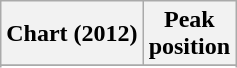<table class="wikitable sortable plainrowheaders" style="text-align:center;">
<tr>
<th scope="col">Chart (2012)</th>
<th scope="col">Peak<br>position</th>
</tr>
<tr>
</tr>
<tr>
</tr>
<tr>
</tr>
<tr>
</tr>
<tr>
</tr>
<tr>
</tr>
<tr>
</tr>
<tr>
</tr>
<tr>
</tr>
<tr>
</tr>
<tr>
</tr>
</table>
